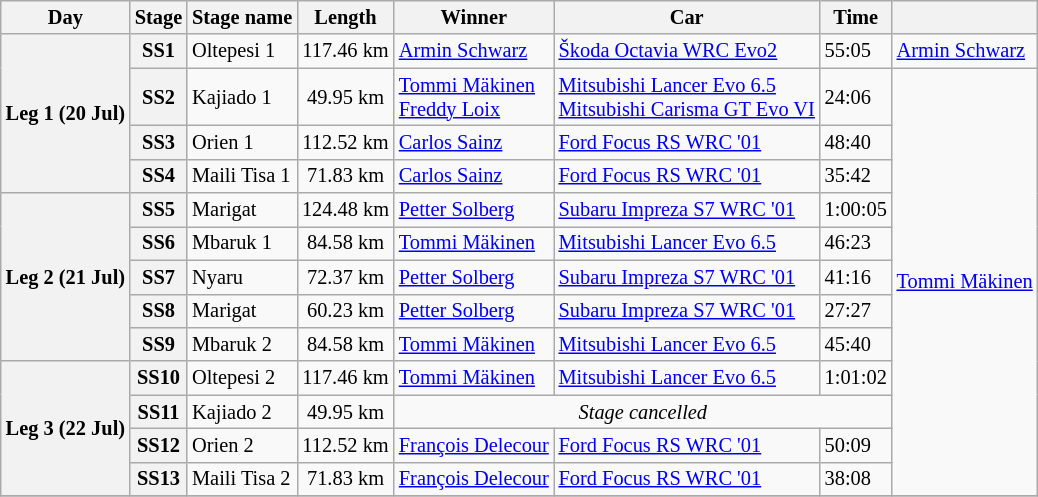<table class="wikitable" style="font-size: 85%;">
<tr>
<th>Day</th>
<th>Stage</th>
<th>Stage name</th>
<th>Length</th>
<th>Winner</th>
<th>Car</th>
<th>Time</th>
<th></th>
</tr>
<tr>
<th rowspan="4">Leg 1 (20 Jul)</th>
<th>SS1</th>
<td>Oltepesi 1</td>
<td align="center">117.46 km</td>
<td> <a href='#'>Armin Schwarz</a></td>
<td><a href='#'>Škoda Octavia WRC Evo2</a></td>
<td>55:05</td>
<td rowspan="1"> <a href='#'>Armin Schwarz</a></td>
</tr>
<tr>
<th>SS2</th>
<td>Kajiado 1</td>
<td align="center">49.95 km</td>
<td> <a href='#'>Tommi Mäkinen</a><br> <a href='#'>Freddy Loix</a></td>
<td><a href='#'>Mitsubishi Lancer Evo 6.5</a><br><a href='#'>Mitsubishi Carisma GT Evo VI</a></td>
<td>24:06</td>
<td rowspan="12"> <a href='#'>Tommi Mäkinen</a></td>
</tr>
<tr>
<th>SS3</th>
<td>Orien 1</td>
<td align="center">112.52 km</td>
<td> <a href='#'>Carlos Sainz</a></td>
<td><a href='#'>Ford Focus RS WRC '01</a></td>
<td>48:40</td>
</tr>
<tr>
<th>SS4</th>
<td>Maili Tisa 1</td>
<td align="center">71.83 km</td>
<td> <a href='#'>Carlos Sainz</a></td>
<td><a href='#'>Ford Focus RS WRC '01</a></td>
<td>35:42</td>
</tr>
<tr>
<th rowspan="5">Leg 2 (21 Jul)</th>
<th>SS5</th>
<td>Marigat</td>
<td align="center">124.48 km</td>
<td> <a href='#'>Petter Solberg</a></td>
<td><a href='#'>Subaru Impreza S7 WRC '01</a></td>
<td>1:00:05</td>
</tr>
<tr>
<th>SS6</th>
<td>Mbaruk 1</td>
<td align="center">84.58 km</td>
<td> <a href='#'>Tommi Mäkinen</a></td>
<td><a href='#'>Mitsubishi Lancer Evo 6.5</a></td>
<td>46:23</td>
</tr>
<tr>
<th>SS7</th>
<td>Nyaru</td>
<td align="center">72.37 km</td>
<td> <a href='#'>Petter Solberg</a></td>
<td><a href='#'>Subaru Impreza S7 WRC '01</a></td>
<td>41:16</td>
</tr>
<tr>
<th>SS8</th>
<td>Marigat</td>
<td align="center">60.23 km</td>
<td> <a href='#'>Petter Solberg</a></td>
<td><a href='#'>Subaru Impreza S7 WRC '01</a></td>
<td>27:27</td>
</tr>
<tr>
<th>SS9</th>
<td>Mbaruk 2</td>
<td align="center">84.58 km</td>
<td> <a href='#'>Tommi Mäkinen</a></td>
<td><a href='#'>Mitsubishi Lancer Evo 6.5</a></td>
<td>45:40</td>
</tr>
<tr>
<th rowspan="4">Leg 3 (22 Jul)</th>
<th>SS10</th>
<td>Oltepesi 2</td>
<td align="center">117.46 km</td>
<td> <a href='#'>Tommi Mäkinen</a></td>
<td><a href='#'>Mitsubishi Lancer Evo 6.5</a></td>
<td>1:01:02</td>
</tr>
<tr>
<th>SS11</th>
<td>Kajiado 2</td>
<td align="center">49.95 km</td>
<td colspan="3" align="center"><em>Stage cancelled</em></td>
</tr>
<tr>
<th>SS12</th>
<td>Orien 2</td>
<td align="center">112.52 km</td>
<td> <a href='#'>François Delecour</a></td>
<td><a href='#'>Ford Focus RS WRC '01</a></td>
<td>50:09</td>
</tr>
<tr>
<th>SS13</th>
<td>Maili Tisa 2</td>
<td align="center">71.83 km</td>
<td> <a href='#'>François Delecour</a></td>
<td><a href='#'>Ford Focus RS WRC '01</a></td>
<td>38:08</td>
</tr>
<tr>
</tr>
</table>
